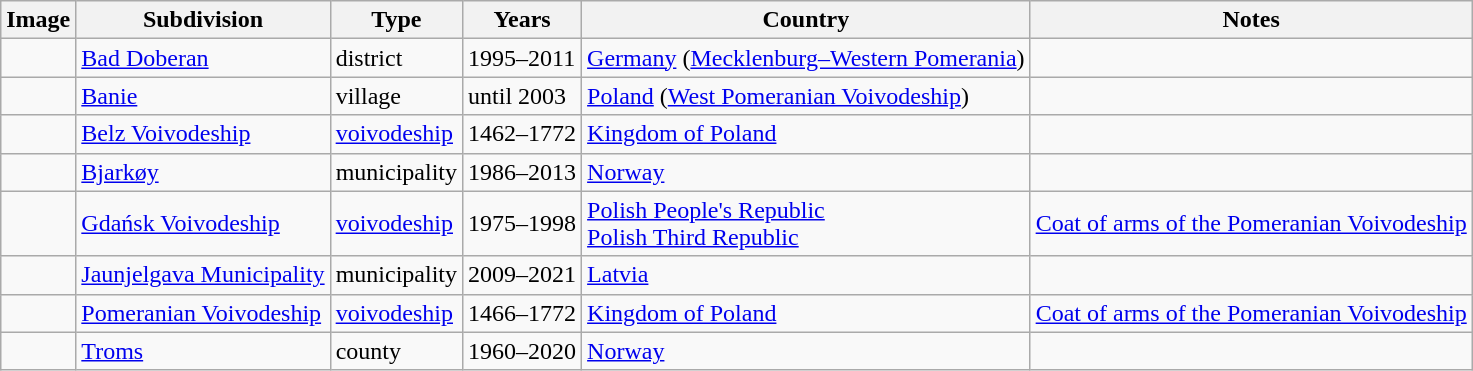<table class="wikitable sortable">
<tr>
<th>Image</th>
<th>Subdivision</th>
<th>Type</th>
<th>Years</th>
<th>Country</th>
<th>Notes</th>
</tr>
<tr>
<td></td>
<td><a href='#'>Bad Doberan</a></td>
<td>district</td>
<td>1995–2011</td>
<td><a href='#'>Germany</a> (<a href='#'>Mecklenburg–Western Pomerania</a>)</td>
<td></td>
</tr>
<tr>
<td></td>
<td><a href='#'>Banie</a></td>
<td>village</td>
<td>until 2003</td>
<td><a href='#'>Poland</a> (<a href='#'>West Pomeranian Voivodeship</a>)</td>
<td></td>
</tr>
<tr>
<td></td>
<td><a href='#'>Belz Voivodeship</a></td>
<td><a href='#'>voivodeship</a></td>
<td>1462–1772</td>
<td><a href='#'>Kingdom of Poland</a></td>
<td></td>
</tr>
<tr>
<td></td>
<td><a href='#'>Bjarkøy</a></td>
<td>municipality</td>
<td>1986–2013</td>
<td><a href='#'>Norway</a></td>
<td></td>
</tr>
<tr>
<td></td>
<td><a href='#'>Gdańsk Voivodeship</a></td>
<td><a href='#'>voivodeship</a></td>
<td>1975–1998</td>
<td><a href='#'>Polish People's Republic</a><br><a href='#'>Polish Third Republic</a></td>
<td><a href='#'>Coat of arms of the Pomeranian Voivodeship</a></td>
</tr>
<tr>
<td></td>
<td><a href='#'>Jaunjelgava Municipality</a></td>
<td>municipality</td>
<td>2009–2021</td>
<td><a href='#'>Latvia</a></td>
<td></td>
</tr>
<tr>
<td></td>
<td><a href='#'>Pomeranian Voivodeship</a></td>
<td><a href='#'>voivodeship</a></td>
<td>1466–1772</td>
<td><a href='#'>Kingdom of Poland</a></td>
<td><a href='#'>Coat of arms of the Pomeranian Voivodeship</a></td>
</tr>
<tr>
<td></td>
<td><a href='#'>Troms</a></td>
<td>county</td>
<td>1960–2020</td>
<td><a href='#'>Norway</a></td>
<td></td>
</tr>
</table>
